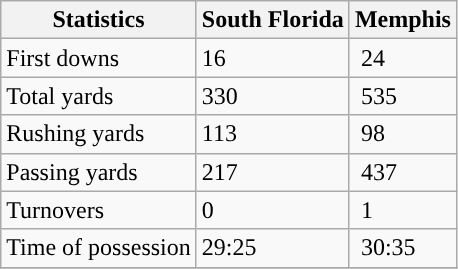<table class="wikitable">
<tr>
<th>Statistics</th>
<th>South Florida</th>
<th>Memphis</th>
</tr>
<tr>
<td>First downs</td>
<td>16</td>
<td> 24</td>
</tr>
<tr>
<td>Total yards</td>
<td>330</td>
<td> 535</td>
</tr>
<tr>
<td>Rushing yards</td>
<td>113</td>
<td> 98</td>
</tr>
<tr>
<td>Passing yards</td>
<td>217</td>
<td> 437</td>
</tr>
<tr>
<td>Turnovers</td>
<td>0</td>
<td> 1</td>
</tr>
<tr>
<td>Time of possession</td>
<td>29:25</td>
<td> 30:35</td>
</tr>
<tr>
</tr>
</table>
